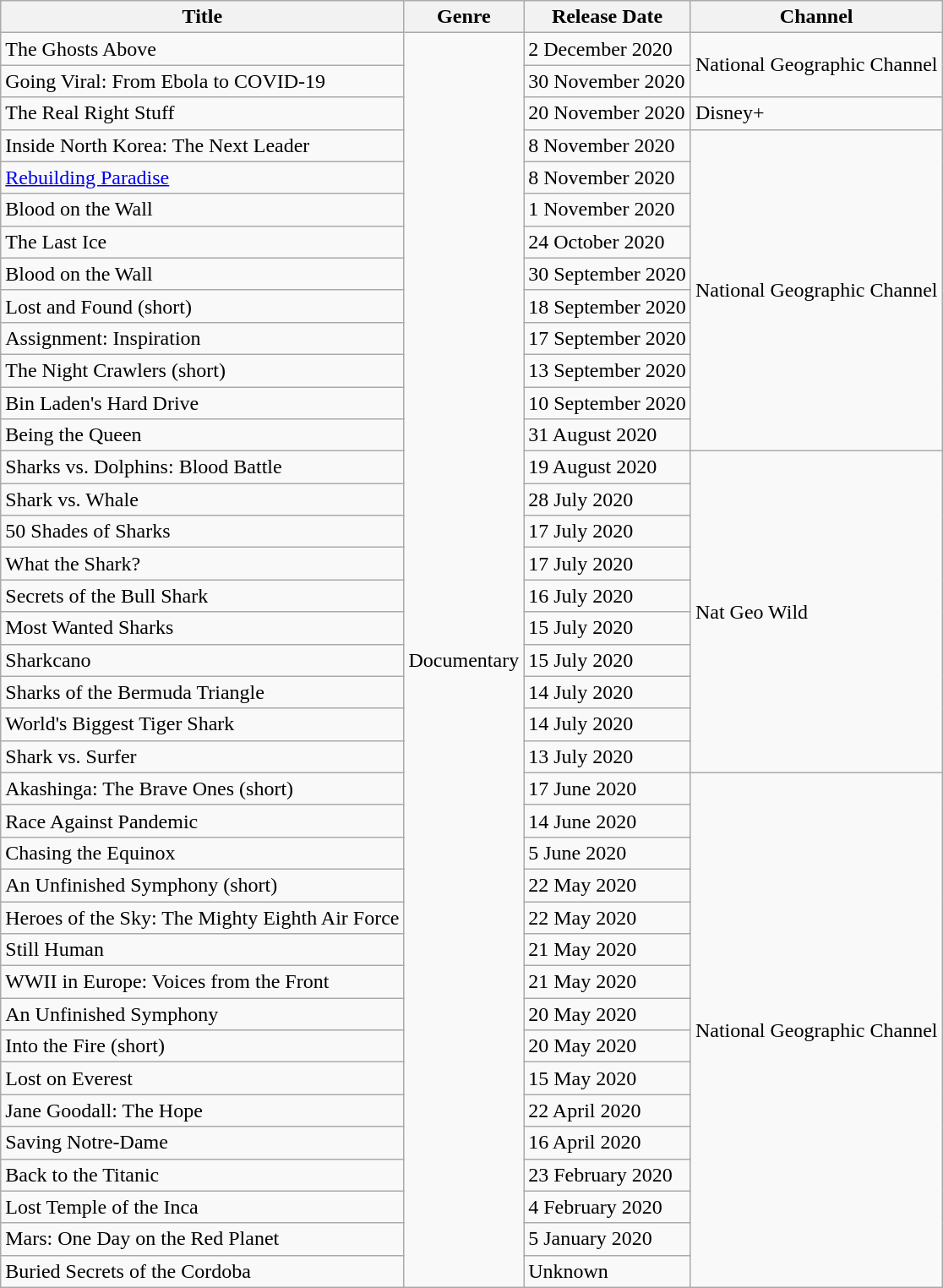<table class="wikitable sortable">
<tr>
<th>Title</th>
<th>Genre</th>
<th>Release Date</th>
<th>Channel</th>
</tr>
<tr>
<td>The Ghosts Above</td>
<td rowspan="44">Documentary</td>
<td>2 December 2020</td>
<td rowspan="2">National Geographic Channel</td>
</tr>
<tr>
<td>Going Viral: From Ebola to COVID-19</td>
<td>30 November 2020</td>
</tr>
<tr>
<td>The Real Right Stuff</td>
<td>20 November 2020</td>
<td>Disney+</td>
</tr>
<tr>
<td>Inside North Korea: The Next Leader</td>
<td>8 November 2020</td>
<td rowspan="10">National Geographic Channel</td>
</tr>
<tr>
<td><a href='#'>Rebuilding Paradise</a></td>
<td>8 November 2020</td>
</tr>
<tr>
<td>Blood on the Wall</td>
<td>1 November 2020</td>
</tr>
<tr>
<td>The Last Ice</td>
<td>24 October 2020</td>
</tr>
<tr>
<td>Blood on the Wall</td>
<td>30 September 2020</td>
</tr>
<tr>
<td>Lost and Found (short)</td>
<td>18 September 2020</td>
</tr>
<tr>
<td>Assignment: Inspiration</td>
<td>17 September 2020</td>
</tr>
<tr>
<td>The Night Crawlers (short)</td>
<td>13 September 2020</td>
</tr>
<tr>
<td>Bin Laden's Hard Drive</td>
<td>10 September 2020</td>
</tr>
<tr>
<td>Being the Queen</td>
<td>31 August 2020</td>
</tr>
<tr>
<td>Sharks vs. Dolphins: Blood Battle</td>
<td>19 August 2020</td>
<td rowspan="10">Nat Geo Wild</td>
</tr>
<tr>
<td>Shark vs. Whale</td>
<td>28 July 2020</td>
</tr>
<tr>
<td>50 Shades of Sharks</td>
<td>17 July 2020</td>
</tr>
<tr>
<td>What the Shark?</td>
<td>17 July 2020</td>
</tr>
<tr>
<td>Secrets of the Bull Shark</td>
<td>16 July 2020</td>
</tr>
<tr>
<td>Most Wanted Sharks</td>
<td>15 July 2020</td>
</tr>
<tr>
<td>Sharkcano</td>
<td>15 July 2020</td>
</tr>
<tr>
<td>Sharks of the Bermuda Triangle</td>
<td>14 July 2020</td>
</tr>
<tr>
<td>World's Biggest Tiger Shark</td>
<td>14 July 2020</td>
</tr>
<tr>
<td>Shark vs. Surfer</td>
<td>13 July 2020</td>
</tr>
<tr>
<td>Akashinga: The Brave Ones (short)</td>
<td>17 June 2020</td>
<td rowspan="16">National Geographic Channel</td>
</tr>
<tr>
<td>Race Against Pandemic</td>
<td>14 June 2020</td>
</tr>
<tr>
<td>Chasing the Equinox</td>
<td>5 June 2020</td>
</tr>
<tr>
<td>An Unfinished Symphony (short)</td>
<td>22 May 2020</td>
</tr>
<tr>
<td>Heroes of the Sky: The Mighty Eighth Air Force</td>
<td>22 May 2020</td>
</tr>
<tr>
<td>Still Human</td>
<td>21 May 2020</td>
</tr>
<tr>
<td>WWII in Europe: Voices from the Front</td>
<td>21 May 2020</td>
</tr>
<tr>
<td>An Unfinished Symphony</td>
<td>20 May 2020</td>
</tr>
<tr>
<td>Into the Fire (short)</td>
<td>20 May 2020</td>
</tr>
<tr>
<td>Lost on Everest</td>
<td>15 May 2020</td>
</tr>
<tr>
<td>Jane Goodall: The Hope</td>
<td>22 April 2020</td>
</tr>
<tr>
<td>Saving Notre-Dame</td>
<td>16 April 2020</td>
</tr>
<tr>
<td>Back to the Titanic</td>
<td>23 February 2020</td>
</tr>
<tr>
<td>Lost Temple of the Inca</td>
<td>4 February 2020</td>
</tr>
<tr>
<td>Mars: One Day on the Red Planet</td>
<td>5 January 2020</td>
</tr>
<tr>
<td>Buried Secrets of the Cordoba</td>
<td>Unknown</td>
</tr>
</table>
